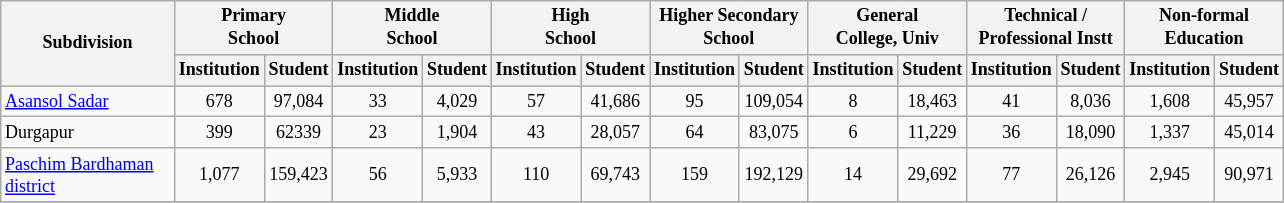<table class="wikitable" style="text-align:center;font-size: 9pt">
<tr>
<th width="110" rowspan="2">Subdivision</th>
<th colspan="2">Primary<br>School</th>
<th colspan="2">Middle<br>School</th>
<th colspan="2">High<br>School</th>
<th colspan="2">Higher Secondary<br>School</th>
<th colspan="2">General<br>College, Univ</th>
<th colspan="2">Technical /<br>Professional Instt</th>
<th colspan="2">Non-formal<br>Education</th>
</tr>
<tr>
<th width="30">Institution</th>
<th width="30">Student</th>
<th width="30">Institution</th>
<th width="30">Student</th>
<th width="30">Institution</th>
<th width="30">Student</th>
<th width="30">Institution</th>
<th width="30">Student</th>
<th width="30">Institution</th>
<th width="30">Student</th>
<th width="30">Institution</th>
<th width="30">Student</th>
<th width="30">Institution</th>
<th width="30">Student<br></th>
</tr>
<tr>
<td align=left><a href='#'>Asansol Sadar</a></td>
<td align="center">678</td>
<td align="center">97,084</td>
<td align="center">33</td>
<td align="center">4,029</td>
<td align="center">57</td>
<td align="center">41,686</td>
<td align="center">95</td>
<td align="center">109,054</td>
<td align="center">8</td>
<td align="center">18,463</td>
<td align="center">41</td>
<td align="center">8,036</td>
<td align="center">1,608</td>
<td align="center">45,957</td>
</tr>
<tr>
<td align=left>Durgapur</td>
<td align="center">399</td>
<td align="center">62339</td>
<td align="center">23</td>
<td align="center">1,904</td>
<td align="center">43</td>
<td align="center">28,057</td>
<td align="center">64</td>
<td align="center">83,075</td>
<td align="center">6</td>
<td align="center">11,229</td>
<td align="center">36</td>
<td align="center">18,090</td>
<td align="center">1,337</td>
<td align="center">45,014</td>
</tr>
<tr>
<td align=left><a href='#'>Paschim Bardhaman district</a></td>
<td align="center">1,077</td>
<td align="center">159,423</td>
<td align="center">56</td>
<td align="center">5,933</td>
<td align="center">110</td>
<td align="center">69,743</td>
<td align="center">159</td>
<td align="center">192,129</td>
<td align="center">14</td>
<td align="center">29,692</td>
<td align="center">77</td>
<td align="center">26,126</td>
<td align="center">2,945</td>
<td align="center">90,971</td>
</tr>
<tr>
</tr>
</table>
